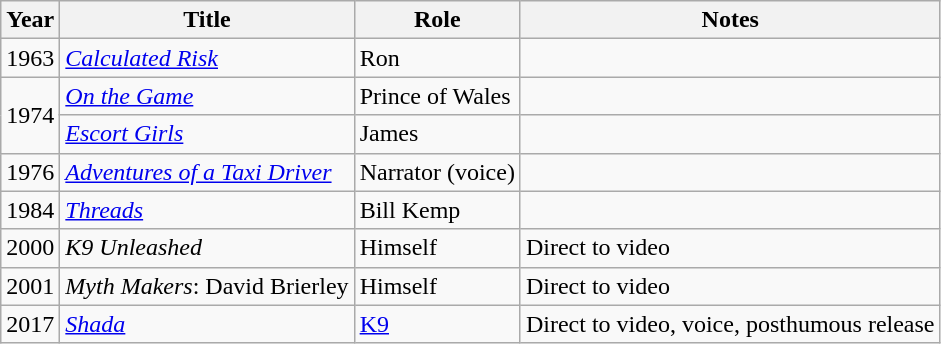<table class="wikitable sortable">
<tr>
<th>Year</th>
<th>Title</th>
<th>Role</th>
<th>Notes</th>
</tr>
<tr>
<td>1963</td>
<td><em><a href='#'>Calculated Risk</a></em></td>
<td>Ron</td>
<td></td>
</tr>
<tr>
<td rowspan=2>1974</td>
<td><em><a href='#'>On the Game</a></em></td>
<td>Prince of Wales</td>
<td></td>
</tr>
<tr>
<td><em><a href='#'>Escort Girls</a></em></td>
<td>James</td>
<td></td>
</tr>
<tr>
<td>1976</td>
<td><em><a href='#'>Adventures of a Taxi Driver</a></em></td>
<td>Narrator (voice)</td>
<td></td>
</tr>
<tr>
<td>1984</td>
<td><em><a href='#'>Threads</a></em></td>
<td>Bill Kemp</td>
<td></td>
</tr>
<tr>
<td>2000</td>
<td><em>K9 Unleashed</em></td>
<td>Himself</td>
<td>Direct to video</td>
</tr>
<tr>
<td>2001</td>
<td><em>Myth Makers</em>: David Brierley</td>
<td>Himself</td>
<td>Direct to video</td>
</tr>
<tr>
<td>2017</td>
<td><em><a href='#'>Shada</a></em></td>
<td><a href='#'>K9</a></td>
<td>Direct to video, voice, posthumous release</td>
</tr>
</table>
